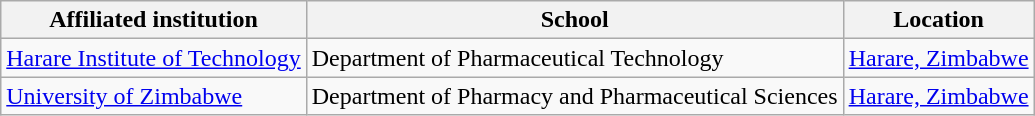<table class="wikitable sortable">
<tr>
<th>Affiliated institution</th>
<th>School</th>
<th>Location</th>
</tr>
<tr>
<td><a href='#'>Harare Institute of Technology</a></td>
<td>Department of Pharmaceutical Technology</td>
<td><a href='#'>Harare, Zimbabwe</a></td>
</tr>
<tr>
<td><a href='#'>University of Zimbabwe</a></td>
<td>Department of Pharmacy and Pharmaceutical Sciences</td>
<td><a href='#'>Harare, Zimbabwe</a></td>
</tr>
</table>
